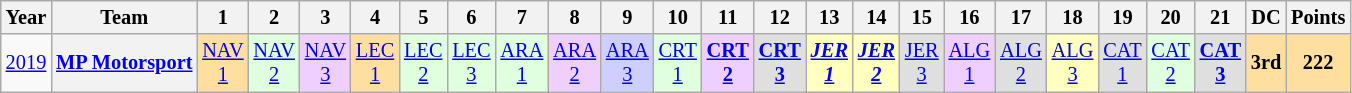<table class="wikitable" style="text-align:center; font-size:85%">
<tr>
<th>Year</th>
<th>Team</th>
<th>1</th>
<th>2</th>
<th>3</th>
<th>4</th>
<th>5</th>
<th>6</th>
<th>7</th>
<th>8</th>
<th>9</th>
<th>10</th>
<th>11</th>
<th>12</th>
<th>13</th>
<th>14</th>
<th>15</th>
<th>16</th>
<th>17</th>
<th>18</th>
<th>19</th>
<th>20</th>
<th>21</th>
<th>DC</th>
<th>Points</th>
</tr>
<tr>
<td><a href='#'>2019</a></td>
<th nowrap><a href='#'>MP Motorsport</a></th>
<td style="background:#FFDF9F;"><a href='#'>NAV<br>1</a><br></td>
<td style="background:#DFFFDF;"><a href='#'>NAV<br>2</a><br></td>
<td style="background:#EFCFFF;"><a href='#'>NAV<br>3</a><br></td>
<td style="background:#FFDF9F;"><a href='#'>LEC<br>1</a><br></td>
<td style="background:#DFFFDF;"><a href='#'>LEC<br>2</a><br></td>
<td style="background:#DFFFDF;"><a href='#'>LEC<br>3</a><br></td>
<td style="background:#DFFFDF;"><a href='#'>ARA<br>1</a><br></td>
<td style="background:#EFCFFF;"><a href='#'>ARA<br>2</a><br></td>
<td style="background:#CFCFFF;"><a href='#'>ARA<br>3</a><br></td>
<td style="background:#DFFFDF;"><a href='#'>CRT<br>1</a><br></td>
<td style="background:#EFCFFF;"><strong><a href='#'>CRT<br>2</a></strong><br></td>
<td style="background:#DFDFDF;"><strong><a href='#'>CRT<br>3</a></strong><br></td>
<td style="background:#FFFFBF;"><strong><em><a href='#'>JER<br>1</a></em></strong><br></td>
<td style="background:#FFFFBF;"><strong><em><a href='#'>JER<br>2</a></em></strong><br></td>
<td style="background:#DFDFDF;"><a href='#'>JER<br>3</a><br></td>
<td style="background:#EFCFFF;"><a href='#'>ALG<br>1</a><br></td>
<td style="background:#DFDFDF;"><a href='#'>ALG<br>2</a><br></td>
<td style="background:#FFFFBF;"><a href='#'>ALG<br>3</a><br></td>
<td style="background:#DFDFDF;"><a href='#'>CAT<br>1</a><br></td>
<td style="background:#DFFFDF;"><a href='#'>CAT<br>2</a><br></td>
<td style="background:#DFDFDF;"><strong><a href='#'>CAT<br>3</a></strong><br></td>
<th style="background:#FFDF9F;">3rd</th>
<th style="background:#FFDF9F;">222</th>
</tr>
</table>
